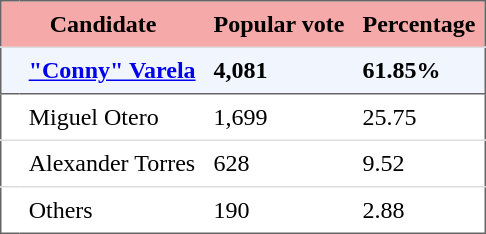<table style="border: 1px solid #666666; border-collapse: collapse" align="center" cellpadding="6">
<tr style="background-color: #F5A9A9">
<th colspan="2">Candidate</th>
<th>Popular vote</th>
<th>Percentage</th>
</tr>
<tr style="background-color: #F0F5FE">
<td style="border-top: 1px solid #DDDDDD"></td>
<td style="border-top: 1px solid #DDDDDD"><strong><a href='#'>"Conny" Varela</a></strong></td>
<td style="border-top: 1px solid #DDDDDD"><strong>4,081</strong></td>
<td style="border-top: 1px solid #DDDDDD"><strong>61.85%</strong></td>
</tr>
<tr>
<td style="border-top: 1px solid #666666"></td>
<td style="border-top: 1px solid #666666">Miguel Otero</td>
<td style="border-top: 1px solid #666666">1,699</td>
<td style="border-top: 1px solid #666666">25.75</td>
</tr>
<tr>
<td style="border-top: 1px solid #DDDDDD"></td>
<td style="border-top: 1px solid #DDDDDD">Alexander Torres</td>
<td style="border-top: 1px solid #DDDDDD">628</td>
<td style="border-top: 1px solid #DDDDDD">9.52</td>
</tr>
<tr>
<td style="border-top: 1px solid #DDDDDD"></td>
<td style="border-top: 1px solid #DDDDDD">Others</td>
<td style="border-top: 1px solid #DDDDDD">190</td>
<td style="border-top: 1px solid #DDDDDD">2.88</td>
</tr>
</table>
